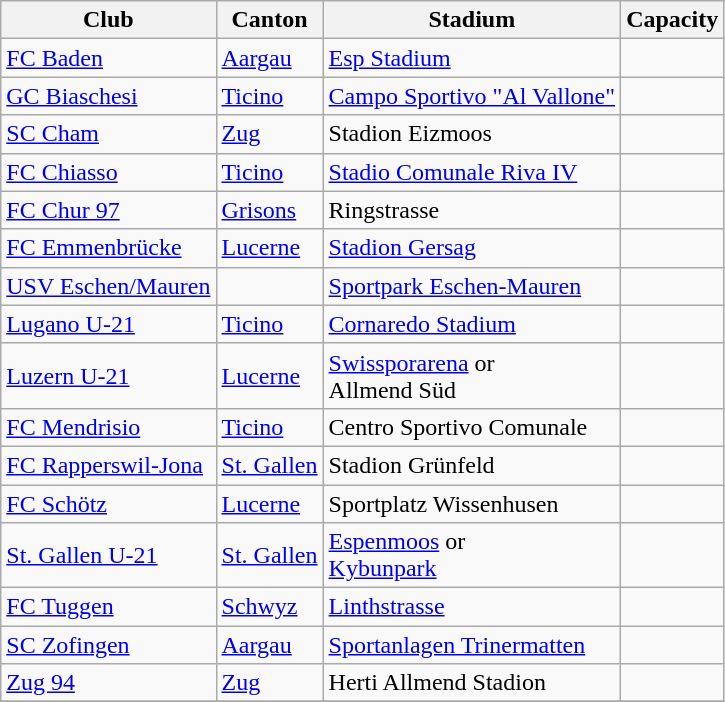<table class="wikitable">
<tr>
<th>Club</th>
<th>Canton</th>
<th>Stadium</th>
<th>Capacity</th>
</tr>
<tr>
<td><a href='#'>FC Baden</a></td>
<td><a href='#'>Aargau</a></td>
<td><a href='#'>Esp Stadium</a></td>
<td></td>
</tr>
<tr>
<td><a href='#'>GC Biaschesi</a></td>
<td><a href='#'>Ticino</a></td>
<td><a href='#'>Campo Sportivo "Al Vallone"</a></td>
<td></td>
</tr>
<tr>
<td><a href='#'>SC Cham</a></td>
<td><a href='#'>Zug</a></td>
<td>Stadion Eizmoos</td>
<td></td>
</tr>
<tr>
<td><a href='#'>FC Chiasso</a></td>
<td><a href='#'>Ticino</a></td>
<td><a href='#'>Stadio Comunale Riva IV</a></td>
<td></td>
</tr>
<tr>
<td><a href='#'>FC Chur 97</a></td>
<td><a href='#'>Grisons</a></td>
<td>Ringstrasse</td>
<td></td>
</tr>
<tr>
<td><a href='#'>FC Emmenbrücke</a></td>
<td><a href='#'>Lucerne</a></td>
<td><a href='#'>Stadion Gersag</a></td>
<td></td>
</tr>
<tr>
<td><a href='#'>USV Eschen/Mauren</a></td>
<td></td>
<td><a href='#'>Sportpark Eschen-Mauren</a></td>
<td></td>
</tr>
<tr>
<td><a href='#'>Lugano U-21</a></td>
<td><a href='#'>Ticino</a></td>
<td><a href='#'>Cornaredo Stadium</a></td>
<td></td>
</tr>
<tr>
<td><a href='#'>Luzern U-21</a></td>
<td><a href='#'>Lucerne</a></td>
<td><a href='#'>Swissporarena</a> or<br>Allmend Süd</td>
<td><br></td>
</tr>
<tr>
<td><a href='#'>FC Mendrisio</a></td>
<td><a href='#'>Ticino</a></td>
<td>Centro Sportivo Comunale</td>
<td></td>
</tr>
<tr>
<td><a href='#'>FC Rapperswil-Jona</a></td>
<td><a href='#'>St. Gallen</a></td>
<td>Stadion Grünfeld</td>
<td></td>
</tr>
<tr>
<td><a href='#'>FC Schötz</a></td>
<td><a href='#'>Lucerne</a></td>
<td>Sportplatz Wissenhusen</td>
<td></td>
</tr>
<tr>
<td><a href='#'>St. Gallen U-21</a></td>
<td><a href='#'>St. Gallen</a></td>
<td><a href='#'>Espenmoos</a> or<br><a href='#'>Kybunpark</a></td>
<td><br></td>
</tr>
<tr>
<td><a href='#'>FC Tuggen</a></td>
<td><a href='#'>Schwyz</a></td>
<td><a href='#'>Linthstrasse</a></td>
<td></td>
</tr>
<tr>
<td><a href='#'>SC Zofingen</a></td>
<td><a href='#'>Aargau</a></td>
<td><a href='#'>Sportanlagen Trinermatten</a></td>
<td></td>
</tr>
<tr>
<td><a href='#'>Zug 94</a></td>
<td><a href='#'>Zug</a></td>
<td>Herti Allmend Stadion</td>
<td></td>
</tr>
<tr>
</tr>
</table>
